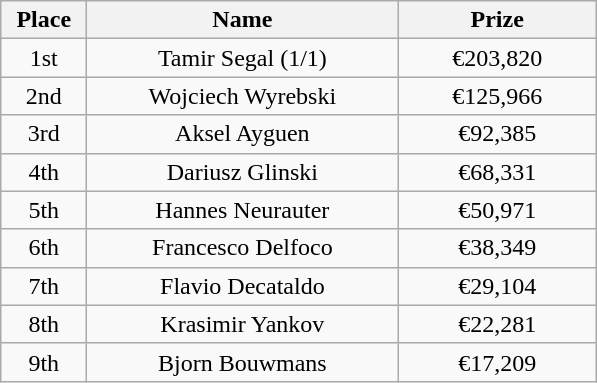<table class="wikitable">
<tr>
<th width="50">Place</th>
<th width="200">Name</th>
<th width="125">Prize</th>
</tr>
<tr>
<td align="center">1st</td>
<td align="center">Tamir Segal (1/1)</td>
<td align="center">€203,820</td>
</tr>
<tr>
<td align="center">2nd</td>
<td align="center">Wojciech Wyrebski</td>
<td align="center">€125,966</td>
</tr>
<tr>
<td align="center">3rd</td>
<td align="center">Aksel Ayguen</td>
<td align="center">€92,385</td>
</tr>
<tr>
<td align="center">4th</td>
<td align="center">Dariusz Glinski</td>
<td align="center">€68,331</td>
</tr>
<tr>
<td align="center">5th</td>
<td align="center">Hannes Neurauter</td>
<td align="center">€50,971</td>
</tr>
<tr>
<td align="center">6th</td>
<td align="center">Francesco Delfoco</td>
<td align="center">€38,349</td>
</tr>
<tr>
<td align="center">7th</td>
<td align="center">Flavio Decataldo</td>
<td align="center">€29,104</td>
</tr>
<tr>
<td align="center">8th</td>
<td align="center">Krasimir Yankov</td>
<td align="center">€22,281</td>
</tr>
<tr>
<td align="center">9th</td>
<td align="center">Bjorn Bouwmans</td>
<td align="center">€17,209</td>
</tr>
</table>
